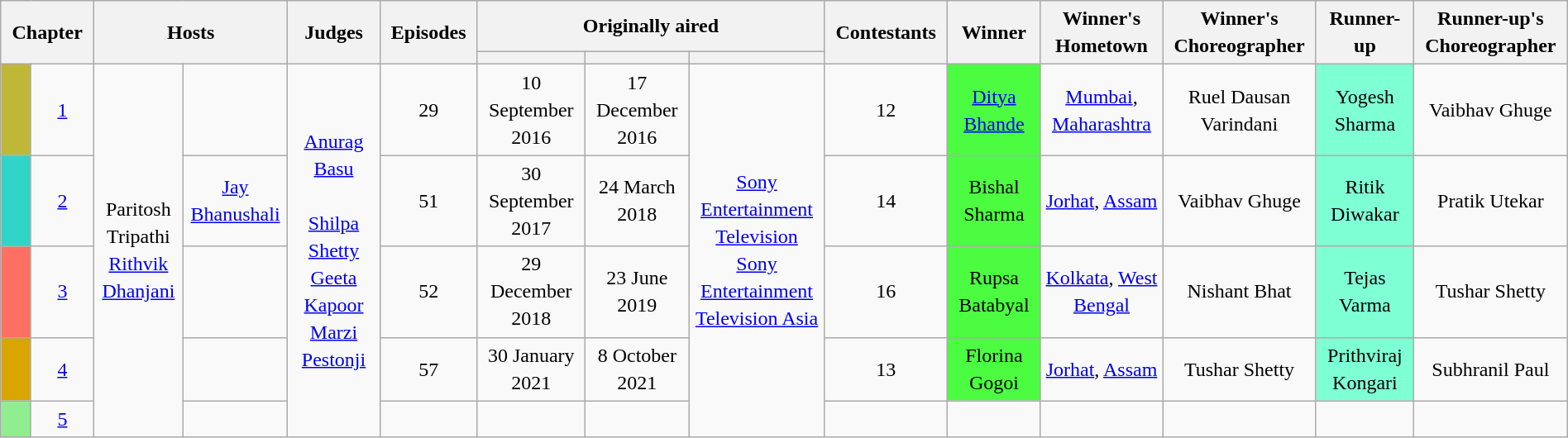<table class="wikitable" style="text-align:center; width:100%; font-size:100%; line-height:22px;">
<tr>
<th style="width: 5%;" colspan="2" rowspan="2">Chapter</th>
<th colspan="2" style="width: 5%;" rowspan="2">Hosts</th>
<th style="width: 5%;" rowspan="2">Judges</th>
<th rowspan="2" style="width: 5%;">Episodes</th>
<th colspan="3" style="width: 5%;">Originally aired</th>
<th rowspan="2" style="width: 5%;">Contestants</th>
<th rowspan="2" style="width: 5%;">Winner</th>
<th rowspan="2" style="width: 5%;">Winner's Hometown</th>
<th rowspan="2" style="width: 5%;">Winner's Choreographer</th>
<th rowspan="2" style="width: 5%;">Runner-up</th>
<th rowspan="2" style="width: 5%;">Runner-up's Choreographer</th>
</tr>
<tr>
<th style="width: 5%;"></th>
<th style="width: 5%;"></th>
<th style="width: 5%;"></th>
</tr>
<tr>
<td style="background:#BFB737"></td>
<td><a href='#'>1</a></td>
<td rowspan="5">Paritosh Tripathi<br><a href='#'>Rithvik Dhanjani</a></td>
<td></td>
<td rowspan="6"><a href='#'>Anurag Basu</a><br><br><a href='#'>Shilpa Shetty</a><br>
<a href='#'>Geeta Kapoor</a><br>
<a href='#'>Marzi Pestonji</a></td>
<td>29</td>
<td>10 September 2016</td>
<td>17 December 2016</td>
<td rowspan="5" style="width: 5%;"><a href='#'>Sony Entertainment Television</a><br><a href='#'>Sony Entertainment Television Asia</a></td>
<td>12</td>
<td style="background:#4CFC40;"><a href='#'>Ditya Bhande</a></td>
<td><a href='#'>Mumbai</a>, <a href='#'>Maharashtra</a></td>
<td>Ruel Dausan Varindani</td>
<td style ="background:#7FFFD4;">Yogesh Sharma</td>
<td>Vaibhav Ghuge</td>
</tr>
<tr>
<td style="background:#30D5C8"></td>
<td><a href='#'>2</a></td>
<td><a href='#'>Jay Bhanushali</a></td>
<td>51</td>
<td>30 September 2017</td>
<td>24 March 2018</td>
<td>14</td>
<td style="background:#4CFC40;">Bishal Sharma</td>
<td><a href='#'>Jorhat</a>, <a href='#'>Assam</a></td>
<td>Vaibhav Ghuge</td>
<td style ="background:#7FFFD4;">Ritik Diwakar</td>
<td>Pratik Utekar</td>
</tr>
<tr>
<td style="background:#FF6F62"></td>
<td><a href='#'>3</a></td>
<td></td>
<td>52</td>
<td>29 December 2018</td>
<td>23 June 2019</td>
<td>16</td>
<td style="background:#4CFC40;">Rupsa Batabyal</td>
<td><a href='#'>Kolkata</a>, <a href='#'>West Bengal</a></td>
<td>Nishant Bhat</td>
<td style ="background:#7FFFD4;">Tejas Varma</td>
<td>Tushar Shetty</td>
</tr>
<tr>
<td style="background:#DAA500"></td>
<td><a href='#'>4</a></td>
<td></td>
<td>57</td>
<td>30 January 2021</td>
<td>8 October 2021</td>
<td>13</td>
<td style="background:#4CFC40;">Florina Gogoi</td>
<td><a href='#'>Jorhat</a>, <a href='#'>Assam</a></td>
<td>Tushar Shetty</td>
<td style ="background:#7FFFD4;">Prithviraj Kongari</td>
<td>Subhranil Paul</td>
</tr>
<tr>
<td style="Background:lightgreen"></td>
<td><a href='#'>5</a></td>
<td></td>
<td></td>
<td></td>
<td></td>
<td></td>
<td></td>
<td></td>
<td></td>
<td></td>
<td></td>
</tr>
</table>
